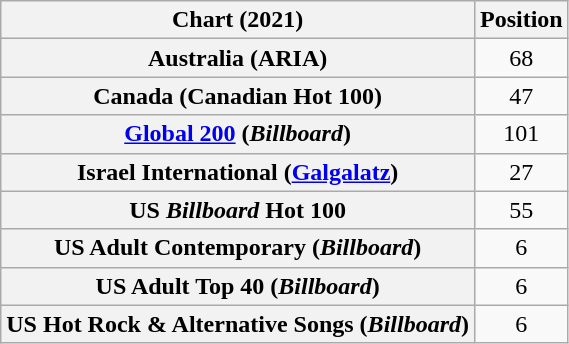<table class="wikitable sortable plainrowheaders" style="text-align:center">
<tr>
<th scope="col">Chart (2021)</th>
<th scope="col">Position</th>
</tr>
<tr>
<th scope="row">Australia (ARIA)</th>
<td>68</td>
</tr>
<tr>
<th scope="row">Canada (Canadian Hot 100)</th>
<td>47</td>
</tr>
<tr>
<th scope="row"><a href='#'>Global 200</a> (<em>Billboard</em>)</th>
<td>101</td>
</tr>
<tr>
<th scope="row">Israel International (<a href='#'>Galgalatz</a>)</th>
<td>27</td>
</tr>
<tr>
<th scope="row">US <em>Billboard</em> Hot 100</th>
<td>55</td>
</tr>
<tr>
<th scope="row">US Adult Contemporary (<em>Billboard</em>)</th>
<td>6</td>
</tr>
<tr>
<th scope="row">US Adult Top 40 (<em>Billboard</em>)</th>
<td>6</td>
</tr>
<tr>
<th scope="row">US Hot Rock & Alternative Songs (<em>Billboard</em>)</th>
<td>6</td>
</tr>
</table>
